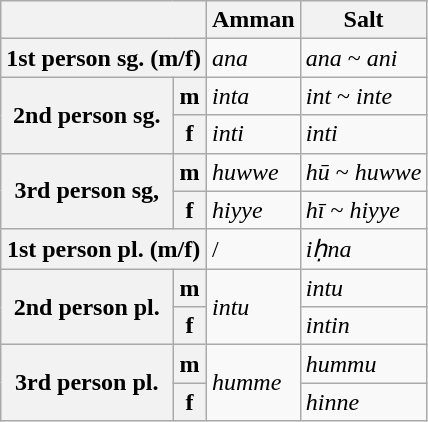<table class="wikitable">
<tr>
<th colspan="2"></th>
<th>Amman</th>
<th>Salt</th>
</tr>
<tr>
<th colspan="2">1st person sg. (m/f)</th>
<td><em>ana</em></td>
<td><em>ana</em> ~ <em>ani</em></td>
</tr>
<tr>
<th rowspan="2">2nd person sg.</th>
<th>m</th>
<td><em>inta</em></td>
<td><em>int</em> ~ <em>inte</em></td>
</tr>
<tr>
<th>f</th>
<td><em>inti</em></td>
<td><em>inti</em></td>
</tr>
<tr>
<th rowspan="2">3rd person sg,</th>
<th>m</th>
<td><em>huwwe</em></td>
<td><em>hū</em> ~ <em>huwwe</em></td>
</tr>
<tr>
<th>f</th>
<td><em>hiyye</em></td>
<td><em>hī</em> ~ <em>hiyye</em></td>
</tr>
<tr>
<th colspan="2">1st person pl. (m/f)</th>
<td> / </td>
<td><em>iḥna</em></td>
</tr>
<tr>
<th rowspan="2">2nd person pl.</th>
<th>m</th>
<td rowspan="2"><em>intu</em></td>
<td><em>intu</em></td>
</tr>
<tr>
<th>f</th>
<td><em>intin</em></td>
</tr>
<tr>
<th rowspan="2">3rd person pl.</th>
<th>m</th>
<td rowspan="2"><em>humme</em></td>
<td><em>hummu</em></td>
</tr>
<tr>
<th>f</th>
<td><em>hinne</em></td>
</tr>
</table>
